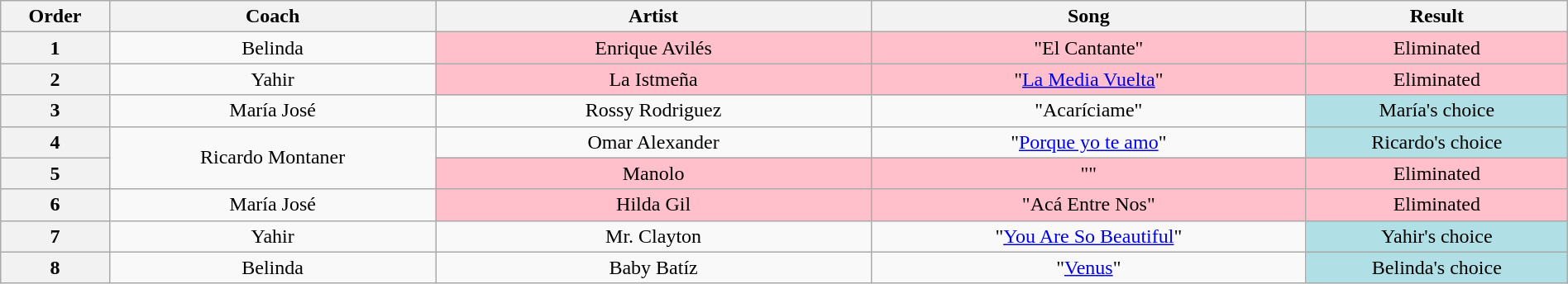<table class="wikitable plainrowheaders" style="text-align:center; width:100%">
<tr>
<th style="width:05%">Order</th>
<th style="width:15%">Coach</th>
<th style="width:20%">Artist</th>
<th style="width:20%">Song</th>
<th style="width:12%">Result</th>
</tr>
<tr>
<th>1</th>
<td>Belinda</td>
<td style="background:pink">Enrique Avilés</td>
<td style="background:pink">"El Cantante"</td>
<td style="background:pink">Eliminated</td>
</tr>
<tr>
<th>2</th>
<td>Yahir</td>
<td style="background:pink">La Istmeña</td>
<td style="background:pink">"<a href='#'>La Media Vuelta</a>"</td>
<td style="background:pink">Eliminated</td>
</tr>
<tr>
<th>3</th>
<td>María José</td>
<td>Rossy Rodriguez</td>
<td>"Acaríciame"</td>
<td style="background:#b0e0e6">María's choice</td>
</tr>
<tr>
<th>4</th>
<td rowspan="2">Ricardo Montaner</td>
<td>Omar Alexander</td>
<td>"<a href='#'>Porque yo te amo</a>"</td>
<td style="background:#b0e0e6">Ricardo's choice</td>
</tr>
<tr>
<th>5</th>
<td style="background:pink">Manolo</td>
<td style="background:pink">""</td>
<td style="background:pink">Eliminated</td>
</tr>
<tr>
<th>6</th>
<td>María José</td>
<td style="background:pink">Hilda Gil</td>
<td style="background:pink">"Acá Entre Nos"</td>
<td style="background:pink">Eliminated</td>
</tr>
<tr>
<th>7</th>
<td>Yahir</td>
<td>Mr. Clayton</td>
<td>"<a href='#'>You Are So Beautiful</a>"</td>
<td style="background:#b0e0e6">Yahir's choice</td>
</tr>
<tr>
<th>8</th>
<td>Belinda</td>
<td>Baby Batíz</td>
<td>"<a href='#'>Venus</a>"</td>
<td style="background:#b0e0e6">Belinda's choice</td>
</tr>
</table>
